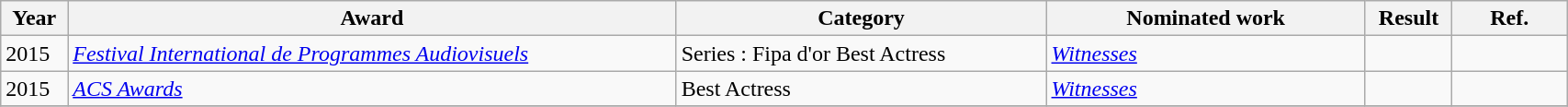<table width="90%" class="wikitable">
<tr>
<th width="10">Year</th>
<th width="350">Award</th>
<th width="210">Category</th>
<th width="180">Nominated work</th>
<th width="30">Result</th>
<th width="60">Ref.</th>
</tr>
<tr>
<td>2015</td>
<td><em><a href='#'>Festival International de Programmes Audiovisuels</a></em></td>
<td>Series : Fipa d'or Best Actress</td>
<td><em><a href='#'>Witnesses</a></em></td>
<td></td>
<td></td>
</tr>
<tr>
<td>2015</td>
<td><em><a href='#'>ACS Awards</a></em></td>
<td>Best Actress</td>
<td><em><a href='#'>Witnesses</a></em></td>
<td></td>
<td></td>
</tr>
<tr>
</tr>
</table>
